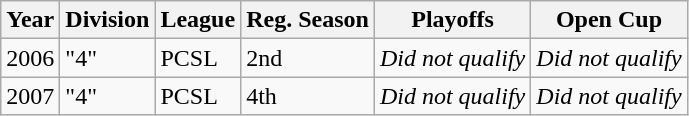<table class="wikitable">
<tr>
<th>Year</th>
<th>Division</th>
<th>League</th>
<th>Reg. Season</th>
<th>Playoffs</th>
<th>Open Cup</th>
</tr>
<tr>
<td>2006</td>
<td>"4"</td>
<td>PCSL</td>
<td>2nd</td>
<td><em>Did not qualify</em></td>
<td><em>Did not qualify</em></td>
</tr>
<tr>
<td>2007</td>
<td>"4"</td>
<td>PCSL</td>
<td>4th</td>
<td><em>Did not qualify</em></td>
<td><em>Did not qualify</em></td>
</tr>
</table>
